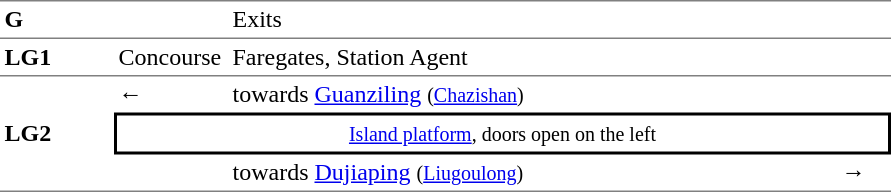<table table border=0 cellspacing=0 cellpadding=3>
<tr>
<td style="border-bottom:solid 1px gray; border-top:solid 1px gray;" valign=top><strong>G</strong></td>
<td style="border-bottom:solid 1px gray; border-top:solid 1px gray;" valign=top></td>
<td style="border-bottom:solid 1px gray; border-top:solid 1px gray;" valign=top>Exits</td>
<td style="border-bottom:solid 1px gray; border-top:solid 1px gray;" valign=top></td>
</tr>
<tr>
<td style="border-bottom:solid 1px gray;" width=70><strong>LG1</strong></td>
<td style="border-bottom:solid 1px gray;" width=70>Concourse</td>
<td style="border-bottom:solid 1px gray;" width=400>Faregates, Station Agent</td>
<td style="border-bottom:solid 1px gray;" width=30></td>
</tr>
<tr>
<td style="border-bottom:solid 1px gray;" rowspan=3><strong>LG2</strong></td>
<td>←</td>
<td> towards <a href='#'>Guanziling</a> <small>(<a href='#'>Chazishan</a>)</small></td>
<td></td>
</tr>
<tr>
<td style="border-right:solid 2px black;border-left:solid 2px black;border-top:solid 2px black;border-bottom:solid 2px black;text-align:center;" colspan=3><small><a href='#'>Island platform</a>, doors open on the left</small></td>
</tr>
<tr>
<td style="border-bottom:solid 1px gray;"></td>
<td style="border-bottom:solid 1px gray;"> towards <a href='#'>Dujiaping</a> <small>(<a href='#'>Liugoulong</a>)</small></td>
<td style="border-bottom:solid 1px gray;">→</td>
</tr>
<tr>
</tr>
</table>
